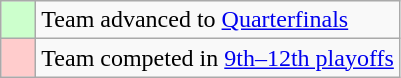<table class="wikitable">
<tr>
<td style="background: #ccffcc;">    </td>
<td>Team advanced to <a href='#'>Quarterfinals</a></td>
</tr>
<tr>
<td style="background: #ffcccc;">    </td>
<td>Team competed in <a href='#'>9th–12th playoffs</a></td>
</tr>
</table>
